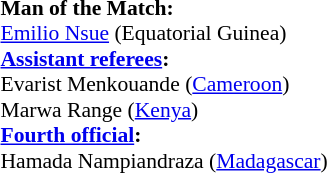<table width=50% style="font-size: 90%">
<tr>
<td><br><strong>Man of the Match:</strong>
<br><a href='#'>Emilio Nsue</a> (Equatorial Guinea)<br><strong><a href='#'>Assistant referees</a>:</strong>
<br>Evarist Menkouande (<a href='#'>Cameroon</a>)
<br>Marwa Range (<a href='#'>Kenya</a>)
<br><strong><a href='#'>Fourth official</a>:</strong>
<br>Hamada Nampiandraza (<a href='#'>Madagascar</a>)</td>
</tr>
</table>
